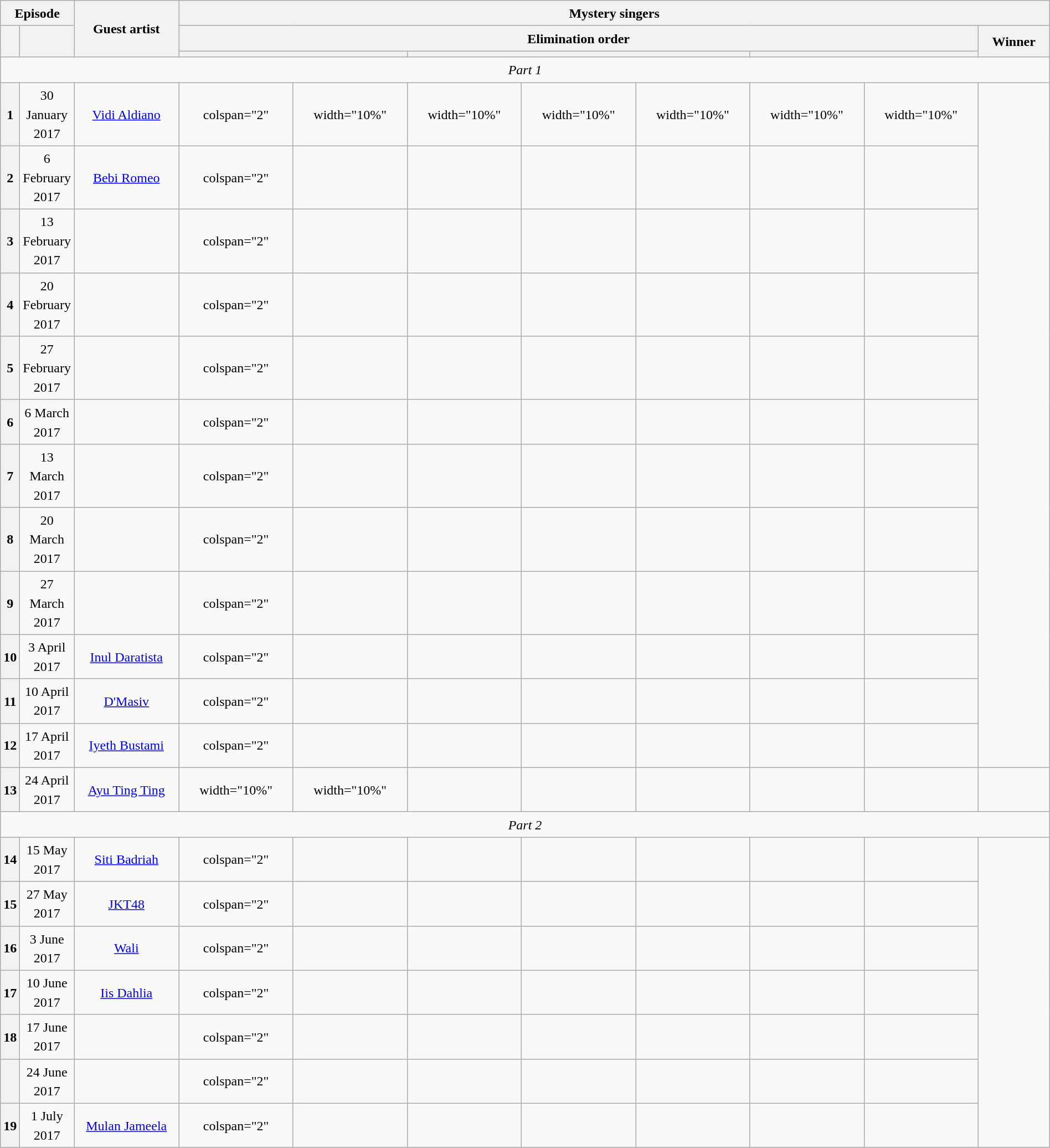<table class="wikitable plainrowheaders mw-collapsible" style="text-align:center; line-height:23px; width:100%;">
<tr>
<th colspan="2" width="1%">Episode</th>
<th rowspan="3" width="10%">Guest artist</th>
<th colspan="8">Mystery singers<br></th>
</tr>
<tr>
<th rowspan="2"></th>
<th rowspan="2"></th>
<th colspan="7">Elimination order</th>
<th rowspan="2">Winner</th>
</tr>
<tr>
<th colspan="2"></th>
<th colspan="3"></th>
<th colspan="2"></th>
</tr>
<tr>
<td colspan="11"><em>Part 1</em></td>
</tr>
<tr>
<th>1</th>
<td>30 January 2017</td>
<td><a href='#'>Vidi Aldiano</a></td>
<td>colspan="2" </td>
<td>width="10%" </td>
<td>width="10%" </td>
<td>width="10%" </td>
<td>width="10%" </td>
<td>width="10%" </td>
<td>width="10%" </td>
</tr>
<tr>
<th>2</th>
<td>6 February 2017</td>
<td><a href='#'>Bebi Romeo</a></td>
<td>colspan="2" </td>
<td></td>
<td></td>
<td></td>
<td></td>
<td></td>
<td></td>
</tr>
<tr>
<th>3</th>
<td>13 February 2017</td>
<td></td>
<td>colspan="2" </td>
<td></td>
<td></td>
<td></td>
<td></td>
<td></td>
<td></td>
</tr>
<tr>
<th>4</th>
<td>20 February 2017</td>
<td></td>
<td>colspan="2" </td>
<td></td>
<td></td>
<td></td>
<td></td>
<td></td>
<td></td>
</tr>
<tr>
<th>5</th>
<td>27 February 2017</td>
<td></td>
<td>colspan="2" </td>
<td></td>
<td></td>
<td></td>
<td></td>
<td></td>
<td></td>
</tr>
<tr>
<th>6</th>
<td>6 March 2017</td>
<td></td>
<td>colspan="2" </td>
<td></td>
<td></td>
<td></td>
<td></td>
<td></td>
<td></td>
</tr>
<tr>
<th>7</th>
<td>13 March 2017</td>
<td></td>
<td>colspan="2" </td>
<td></td>
<td></td>
<td></td>
<td></td>
<td></td>
<td></td>
</tr>
<tr>
<th>8</th>
<td>20 March 2017</td>
<td></td>
<td>colspan="2" </td>
<td></td>
<td></td>
<td></td>
<td></td>
<td></td>
<td></td>
</tr>
<tr>
<th>9</th>
<td>27 March 2017</td>
<td></td>
<td>colspan="2" </td>
<td></td>
<td></td>
<td></td>
<td></td>
<td></td>
<td></td>
</tr>
<tr>
<th>10</th>
<td>3 April 2017</td>
<td><a href='#'>Inul Daratista</a></td>
<td>colspan="2" </td>
<td></td>
<td></td>
<td></td>
<td></td>
<td></td>
<td></td>
</tr>
<tr>
<th>11</th>
<td>10 April 2017</td>
<td><a href='#'>D'Masiv</a></td>
<td>colspan="2" </td>
<td></td>
<td></td>
<td></td>
<td></td>
<td></td>
<td></td>
</tr>
<tr>
<th>12</th>
<td>17 April 2017</td>
<td><a href='#'>Iyeth Bustami</a></td>
<td>colspan="2" </td>
<td></td>
<td></td>
<td></td>
<td></td>
<td></td>
<td></td>
</tr>
<tr>
<th>13</th>
<td>24 April 2017</td>
<td><a href='#'>Ayu Ting Ting</a></td>
<td>width="10%" </td>
<td>width="10%" </td>
<td></td>
<td></td>
<td></td>
<td></td>
<td></td>
<td></td>
</tr>
<tr>
<td colspan="11"><em>Part 2</em></td>
</tr>
<tr>
<th>14</th>
<td>15 May 2017</td>
<td><a href='#'>Siti Badriah</a></td>
<td>colspan="2" </td>
<td></td>
<td></td>
<td></td>
<td></td>
<td></td>
<td></td>
</tr>
<tr>
<th>15</th>
<td>27 May 2017</td>
<td><a href='#'>JKT48</a><br></td>
<td>colspan="2" </td>
<td></td>
<td></td>
<td></td>
<td></td>
<td></td>
<td></td>
</tr>
<tr>
<th>16</th>
<td>3 June 2017</td>
<td><a href='#'>Wali</a></td>
<td>colspan="2" </td>
<td></td>
<td></td>
<td></td>
<td></td>
<td></td>
<td></td>
</tr>
<tr>
<th>17</th>
<td>10 June 2017</td>
<td><a href='#'>Iis Dahlia</a></td>
<td>colspan="2" </td>
<td></td>
<td></td>
<td></td>
<td></td>
<td></td>
<td></td>
</tr>
<tr>
<th>18</th>
<td>17 June 2017</td>
<td></td>
<td>colspan="2" </td>
<td></td>
<td></td>
<td></td>
<td></td>
<td></td>
<td></td>
</tr>
<tr>
<th></th>
<td>24 June 2017</td>
<td></td>
<td>colspan="2" </td>
<td></td>
<td></td>
<td></td>
<td></td>
<td></td>
<td></td>
</tr>
<tr>
<th>19</th>
<td>1 July 2017</td>
<td><a href='#'>Mulan Jameela</a><br></td>
<td>colspan="2" </td>
<td></td>
<td></td>
<td></td>
<td></td>
<td></td>
<td></td>
</tr>
</table>
